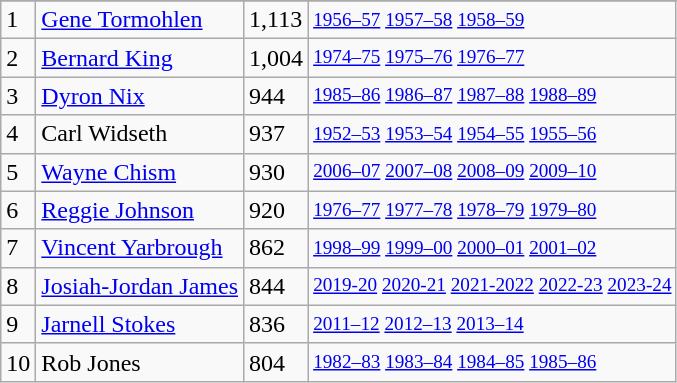<table class="wikitable">
<tr>
</tr>
<tr>
<td>1</td>
<td><a href='#'>Gene Tormohlen</a></td>
<td>1,113</td>
<td style="font-size:80%;"><a href='#'>1956–57</a> <a href='#'>1957–58</a> <a href='#'>1958–59</a></td>
</tr>
<tr>
<td>2</td>
<td><a href='#'>Bernard King</a></td>
<td>1,004</td>
<td style="font-size:80%;"><a href='#'>1974–75</a> <a href='#'>1975–76</a> <a href='#'>1976–77</a></td>
</tr>
<tr>
<td>3</td>
<td><a href='#'>Dyron Nix</a></td>
<td>944</td>
<td style="font-size:80%;"><a href='#'>1985–86</a> <a href='#'>1986–87</a> <a href='#'>1987–88</a> <a href='#'>1988–89</a></td>
</tr>
<tr>
<td>4</td>
<td>Carl Widseth</td>
<td>937</td>
<td style="font-size:80%;"><a href='#'>1952–53</a> <a href='#'>1953–54</a> <a href='#'>1954–55</a> <a href='#'>1955–56</a></td>
</tr>
<tr>
<td>5</td>
<td><a href='#'>Wayne Chism</a></td>
<td>930</td>
<td style="font-size:80%;"><a href='#'>2006–07</a> <a href='#'>2007–08</a> <a href='#'>2008–09</a> <a href='#'>2009–10</a></td>
</tr>
<tr>
<td>6</td>
<td><a href='#'>Reggie Johnson</a></td>
<td>920</td>
<td style="font-size:80%;"><a href='#'>1976–77</a> <a href='#'>1977–78</a> <a href='#'>1978–79</a> <a href='#'>1979–80</a></td>
</tr>
<tr>
<td>7</td>
<td><a href='#'>Vincent Yarbrough</a></td>
<td>862</td>
<td style="font-size:80%;"><a href='#'>1998–99</a> <a href='#'>1999–00</a> <a href='#'>2000–01</a> <a href='#'>2001–02</a></td>
</tr>
<tr>
<td>8</td>
<td><a href='#'>Josiah-Jordan James</a></td>
<td>844</td>
<td style="font-size:80%;"><a href='#'>2019-20</a> <a href='#'>2020-21</a> <a href='#'>2021-2022</a> <a href='#'>2022-23</a> <a href='#'>2023-24</a></td>
</tr>
<tr>
<td>9</td>
<td><a href='#'>Jarnell Stokes</a></td>
<td>836</td>
<td style="font-size:80%;"><a href='#'>2011–12</a> <a href='#'>2012–13</a> <a href='#'>2013–14</a></td>
</tr>
<tr>
<td>10</td>
<td>Rob Jones</td>
<td>804</td>
<td style="font-size:80%;"><a href='#'>1982–83</a> <a href='#'>1983–84</a> <a href='#'>1984–85</a> <a href='#'>1985–86</a></td>
</tr>
</table>
